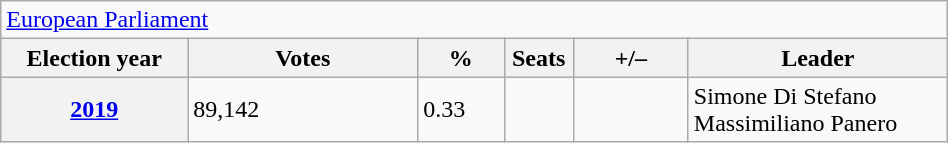<table class=wikitable style="width:50%; border:1px #AAAAFF solid">
<tr>
<td colspan=7><a href='#'>European Parliament</a></td>
</tr>
<tr>
<th width=13%>Election year</th>
<th width=16%>Votes</th>
<th width=6%>%</th>
<th width=1%>Seats</th>
<th width=8%>+/–</th>
<th width=18%>Leader</th>
</tr>
<tr>
<th><a href='#'>2019</a></th>
<td>89,142</td>
<td>0.33</td>
<td></td>
<td></td>
<td>Simone Di Stefano<br>Massimiliano Panero</td>
</tr>
</table>
